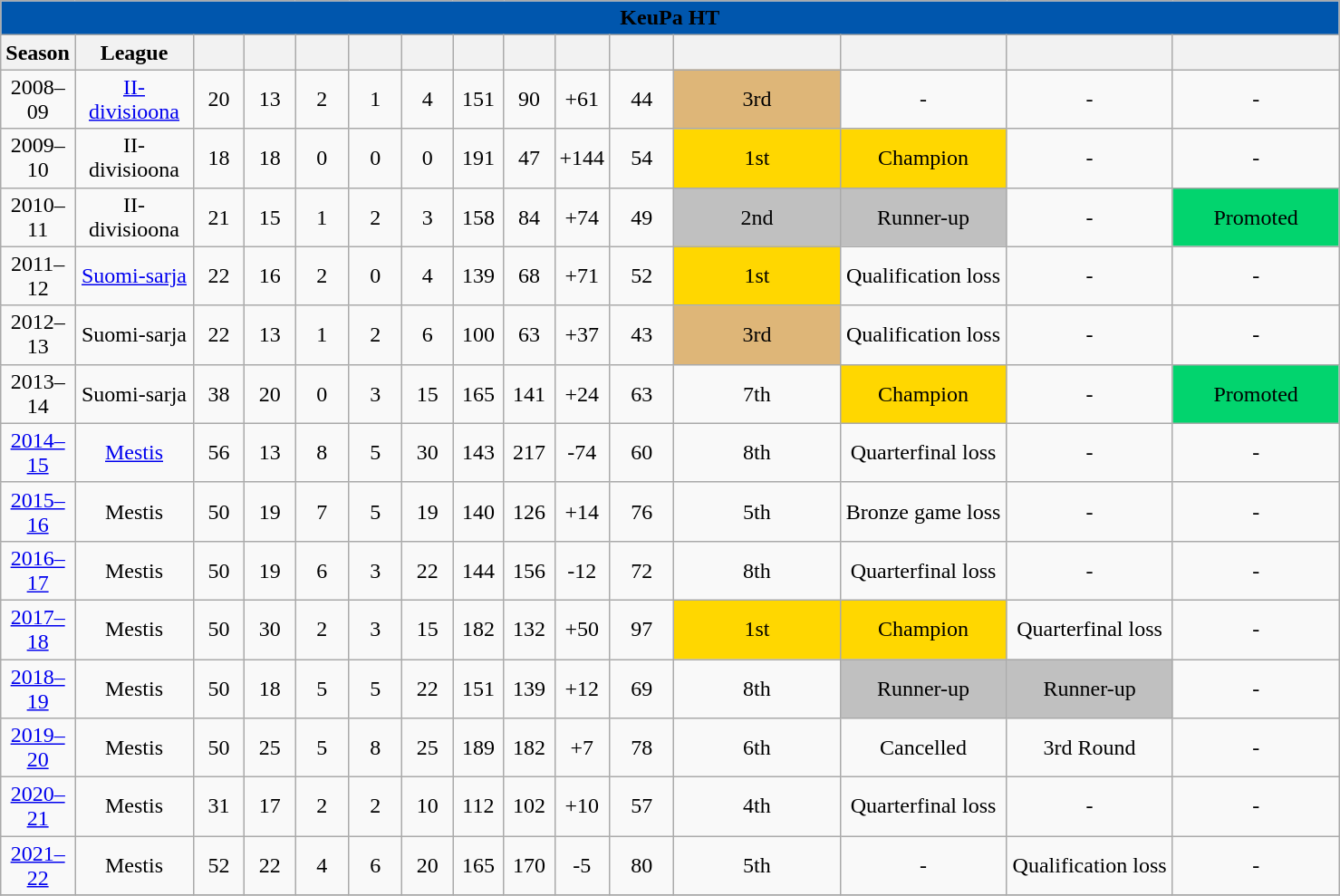<table class="wikitable" style="text-align: center">
<tr>
<th style="background:#0056ad;" colspan="15"><span>KeuPa HT</span></th>
</tr>
<tr>
<th width="40px">Season</th>
<th width="80px">League</th>
<th width="30px"></th>
<th width="30px"></th>
<th width="32px"></th>
<th width="32px"></th>
<th width="30px"></th>
<th width="30px"></th>
<th width="30px"></th>
<th width="32px"></th>
<th width="40px"></th>
<th width="115px"></th>
<th width="115px"></th>
<th width="115px"></th>
<th width="115px"></th>
</tr>
<tr>
<td>2008–09</td>
<td><a href='#'>II-divisioona</a></td>
<td>20</td>
<td>13</td>
<td>2</td>
<td>1</td>
<td>4</td>
<td>151</td>
<td>90</td>
<td>+61</td>
<td>44</td>
<td bgcolor="#deb678">3rd</td>
<td>-</td>
<td>-</td>
<td>-</td>
</tr>
<tr>
<td>2009–10</td>
<td>II-divisioona</td>
<td>18</td>
<td>18</td>
<td>0</td>
<td>0</td>
<td>0</td>
<td>191</td>
<td>47</td>
<td>+144</td>
<td>54</td>
<td bgcolor="gold">1st</td>
<td bgcolor="gold">Champion</td>
<td>-</td>
<td>-</td>
</tr>
<tr>
<td>2010–11</td>
<td>II-divisioona</td>
<td>21</td>
<td>15</td>
<td>1</td>
<td>2</td>
<td>3</td>
<td>158</td>
<td>84</td>
<td>+74</td>
<td>49</td>
<td bgcolor="silver">2nd</td>
<td bgcolor="silver">Runner-up</td>
<td>-</td>
<td bgcolor="#02d46e">Promoted</td>
</tr>
<tr>
<td>2011–12</td>
<td><a href='#'>Suomi-sarja</a></td>
<td>22</td>
<td>16</td>
<td>2</td>
<td>0</td>
<td>4</td>
<td>139</td>
<td>68</td>
<td>+71</td>
<td>52</td>
<td bgcolor="gold">1st</td>
<td>Qualification loss</td>
<td>-</td>
<td>-</td>
</tr>
<tr>
<td>2012–13</td>
<td>Suomi-sarja</td>
<td>22</td>
<td>13</td>
<td>1</td>
<td>2</td>
<td>6</td>
<td>100</td>
<td>63</td>
<td>+37</td>
<td>43</td>
<td bgcolor="#deb678">3rd</td>
<td>Qualification loss</td>
<td>-</td>
<td>-</td>
</tr>
<tr>
<td>2013–14</td>
<td>Suomi-sarja</td>
<td>38</td>
<td>20</td>
<td>0</td>
<td>3</td>
<td>15</td>
<td>165</td>
<td>141</td>
<td>+24</td>
<td>63</td>
<td>7th</td>
<td bgcolor="gold">Champion</td>
<td>-</td>
<td bgcolor="#02d46e">Promoted</td>
</tr>
<tr>
<td><a href='#'>2014–15</a></td>
<td><a href='#'>Mestis</a></td>
<td>56</td>
<td>13</td>
<td>8</td>
<td>5</td>
<td>30</td>
<td>143</td>
<td>217</td>
<td>-74</td>
<td>60</td>
<td>8th</td>
<td>Quarterfinal loss</td>
<td>-</td>
<td>-</td>
</tr>
<tr>
<td><a href='#'>2015–16</a></td>
<td>Mestis</td>
<td>50</td>
<td>19</td>
<td>7</td>
<td>5</td>
<td>19</td>
<td>140</td>
<td>126</td>
<td>+14</td>
<td>76</td>
<td>5th</td>
<td>Bronze game loss</td>
<td>-</td>
<td>-</td>
</tr>
<tr>
<td><a href='#'>2016–17</a></td>
<td>Mestis</td>
<td>50</td>
<td>19</td>
<td>6</td>
<td>3</td>
<td>22</td>
<td>144</td>
<td>156</td>
<td>-12</td>
<td>72</td>
<td>8th</td>
<td>Quarterfinal loss</td>
<td>-</td>
<td>-</td>
</tr>
<tr>
<td><a href='#'>2017–18</a></td>
<td>Mestis</td>
<td>50</td>
<td>30</td>
<td>2</td>
<td>3</td>
<td>15</td>
<td>182</td>
<td>132</td>
<td>+50</td>
<td>97</td>
<td bgcolor="gold">1st</td>
<td bgcolor="gold">Champion</td>
<td>Quarterfinal loss</td>
<td>-</td>
</tr>
<tr>
<td><a href='#'>2018–19</a></td>
<td>Mestis</td>
<td>50</td>
<td>18</td>
<td>5</td>
<td>5</td>
<td>22</td>
<td>151</td>
<td>139</td>
<td>+12</td>
<td>69</td>
<td>8th</td>
<td bgcolor="silver">Runner-up</td>
<td bgcolor="silver">Runner-up</td>
<td>-</td>
</tr>
<tr>
<td><a href='#'>2019–20</a></td>
<td>Mestis</td>
<td>50</td>
<td>25</td>
<td>5</td>
<td>8</td>
<td>25</td>
<td>189</td>
<td>182</td>
<td>+7</td>
<td>78</td>
<td>6th</td>
<td>Cancelled</td>
<td>3rd Round</td>
<td>-</td>
</tr>
<tr>
<td><a href='#'>2020–21</a></td>
<td>Mestis</td>
<td>31</td>
<td>17</td>
<td>2</td>
<td>2</td>
<td>10</td>
<td>112</td>
<td>102</td>
<td>+10</td>
<td>57</td>
<td>4th</td>
<td>Quarterfinal loss</td>
<td>-</td>
<td>-</td>
</tr>
<tr>
<td><a href='#'>2021–22</a></td>
<td>Mestis</td>
<td>52</td>
<td>22</td>
<td>4</td>
<td>6</td>
<td>20</td>
<td>165</td>
<td>170</td>
<td>-5</td>
<td>80</td>
<td>5th</td>
<td>-</td>
<td>Qualification loss</td>
<td>-</td>
</tr>
<tr>
</tr>
</table>
